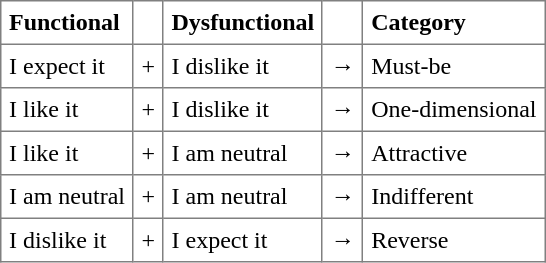<table border="1" cellspacing="0" cellpadding="5" style="border-collapse:collapse">
<tr>
<td><strong>Functional</strong></td>
<td></td>
<td><strong>Dysfunctional</strong></td>
<td></td>
<td><strong>Category</strong></td>
</tr>
<tr>
<td>I expect it</td>
<td>+</td>
<td>I dislike it</td>
<td>→</td>
<td>Must-be</td>
</tr>
<tr>
<td>I like it</td>
<td>+</td>
<td>I dislike it</td>
<td>→</td>
<td>One-dimensional</td>
</tr>
<tr>
<td>I like it</td>
<td>+</td>
<td>I am neutral</td>
<td>→</td>
<td>Attractive</td>
</tr>
<tr>
<td>I am neutral</td>
<td>+</td>
<td>I am neutral</td>
<td>→</td>
<td>Indifferent</td>
</tr>
<tr>
<td>I dislike it</td>
<td>+</td>
<td>I expect it</td>
<td>→</td>
<td>Reverse</td>
</tr>
</table>
